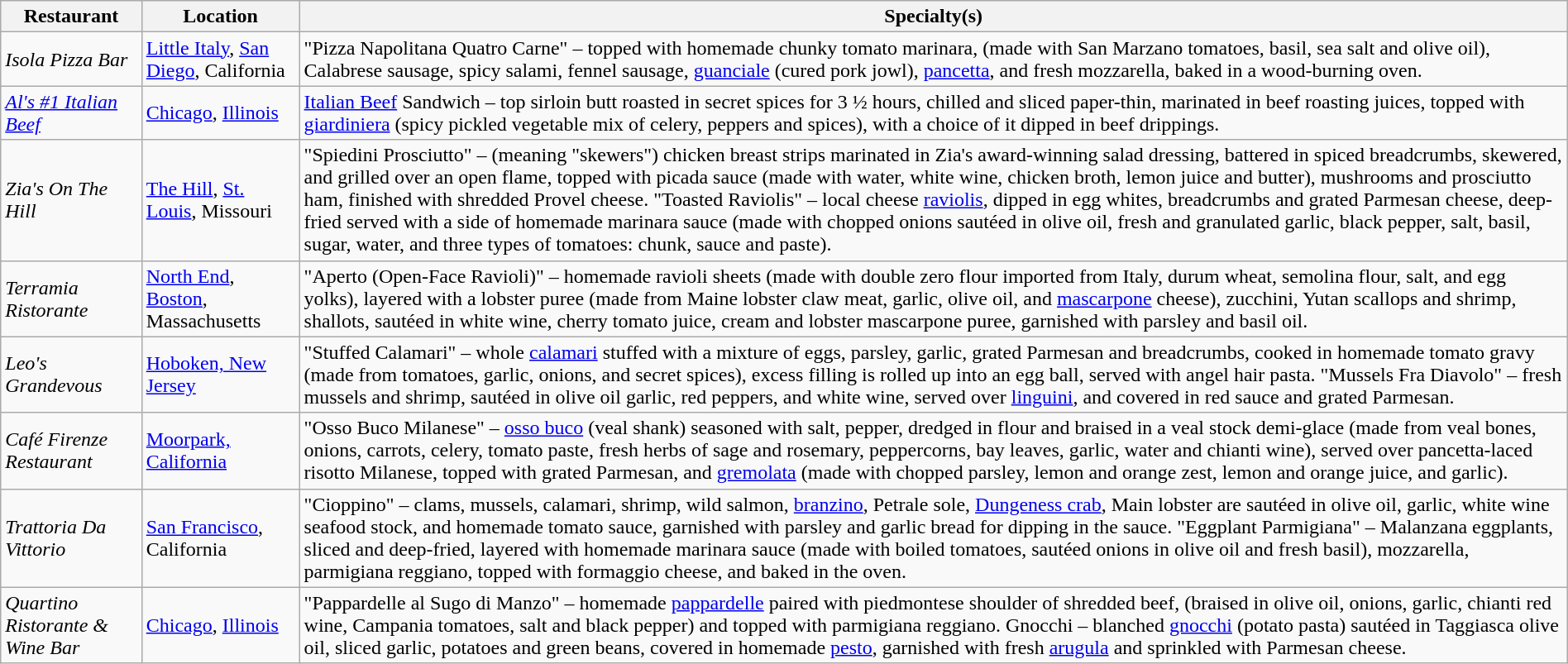<table class="wikitable" style="width:100%;">
<tr>
<th>Restaurant</th>
<th>Location</th>
<th>Specialty(s)</th>
</tr>
<tr>
<td><em>Isola Pizza Bar</em></td>
<td><a href='#'>Little Italy</a>, <a href='#'>San Diego</a>, California</td>
<td>"Pizza Napolitana Quatro Carne" – topped with homemade chunky tomato marinara, (made with San Marzano tomatoes, basil, sea salt and olive oil), Calabrese sausage, spicy salami, fennel sausage, <a href='#'>guanciale</a> (cured pork jowl), <a href='#'>pancetta</a>, and fresh mozzarella, baked in a wood-burning oven.</td>
</tr>
<tr>
<td><em><a href='#'>Al's #1 Italian Beef</a></em></td>
<td><a href='#'>Chicago</a>, <a href='#'>Illinois</a></td>
<td><a href='#'>Italian Beef</a> Sandwich – top sirloin butt roasted in secret spices for 3 ½ hours, chilled and sliced paper-thin, marinated in beef roasting juices, topped with <a href='#'>giardiniera</a> (spicy pickled vegetable mix of celery, peppers and spices), with a choice of it dipped in beef drippings.</td>
</tr>
<tr>
<td><em>Zia's On The Hill</em></td>
<td><a href='#'>The Hill</a>, <a href='#'>St. Louis</a>, Missouri</td>
<td>"Spiedini Prosciutto" – (meaning "skewers") chicken breast strips marinated in Zia's award-winning salad dressing, battered in spiced breadcrumbs, skewered, and grilled over an open flame, topped with picada sauce (made with water, white wine, chicken broth, lemon juice and butter), mushrooms and prosciutto ham, finished with shredded Provel cheese. "Toasted Raviolis" – local cheese <a href='#'>raviolis</a>, dipped in egg whites, breadcrumbs and grated Parmesan cheese, deep-fried served with a side of homemade marinara sauce (made with chopped onions sautéed in olive oil, fresh and granulated garlic, black pepper, salt, basil, sugar, water, and three types of tomatoes: chunk, sauce and paste).</td>
</tr>
<tr>
<td><em>Terramia Ristorante</em></td>
<td><a href='#'>North End</a>, <a href='#'>Boston</a>, Massachusetts</td>
<td>"Aperto (Open-Face Ravioli)" – homemade ravioli sheets (made with double zero flour imported from Italy, durum wheat, semolina flour, salt, and egg yolks), layered with a lobster puree (made from Maine lobster claw meat, garlic, olive oil, and <a href='#'>mascarpone</a> cheese), zucchini, Yutan scallops and shrimp, shallots, sautéed in white wine, cherry tomato juice, cream and lobster mascarpone puree, garnished with parsley and basil oil.</td>
</tr>
<tr>
<td><em>Leo's Grandevous</em></td>
<td><a href='#'>Hoboken, New Jersey</a></td>
<td>"Stuffed Calamari" – whole <a href='#'>calamari</a> stuffed with a mixture of eggs, parsley, garlic, grated Parmesan and breadcrumbs, cooked in homemade tomato gravy (made from tomatoes, garlic, onions, and secret spices), excess filling is rolled up into an egg ball, served with angel hair pasta.  "Mussels Fra Diavolo" – fresh mussels and shrimp, sautéed in olive oil garlic, red peppers, and white wine, served over <a href='#'>linguini</a>, and covered in red sauce and grated Parmesan.</td>
</tr>
<tr>
<td><em>Café Firenze Restaurant</em></td>
<td><a href='#'>Moorpark, California</a></td>
<td>"Osso Buco Milanese" – <a href='#'>osso buco</a> (veal shank) seasoned with salt, pepper, dredged in flour and braised in a veal stock demi-glace (made from veal bones, onions, carrots, celery, tomato paste, fresh herbs of sage and rosemary, peppercorns, bay leaves, garlic, water and chianti wine), served over pancetta-laced risotto Milanese, topped with grated Parmesan, and <a href='#'>gremolata</a> (made with chopped parsley, lemon and orange zest, lemon and orange juice, and garlic).</td>
</tr>
<tr>
<td><em>Trattoria Da Vittorio</em></td>
<td><a href='#'>San Francisco</a>, California</td>
<td>"Cioppino" – clams, mussels, calamari, shrimp, wild salmon, <a href='#'>branzino</a>, Petrale sole, <a href='#'>Dungeness crab</a>, Main lobster are sautéed in olive oil, garlic, white wine seafood stock, and homemade tomato sauce, garnished with parsley and garlic bread for dipping in the sauce.  "Eggplant Parmigiana" – Malanzana eggplants, sliced and deep-fried, layered with homemade marinara sauce (made with boiled tomatoes, sautéed onions in olive oil and fresh basil), mozzarella, parmigiana reggiano, topped with formaggio cheese, and baked in the oven.</td>
</tr>
<tr>
<td><em>Quartino Ristorante & Wine Bar</em></td>
<td><a href='#'>Chicago</a>, <a href='#'>Illinois</a></td>
<td>"Pappardelle al Sugo di Manzo" – homemade <a href='#'>pappardelle</a> paired with piedmontese shoulder of shredded beef, (braised in olive oil, onions, garlic, chianti red wine, Campania tomatoes, salt and black pepper) and topped with parmigiana reggiano. Gnocchi – blanched <a href='#'>gnocchi</a> (potato pasta) sautéed in Taggiasca olive oil, sliced garlic, potatoes and green beans, covered in homemade <a href='#'>pesto</a>, garnished with fresh <a href='#'>arugula</a> and sprinkled with Parmesan cheese.</td>
</tr>
</table>
